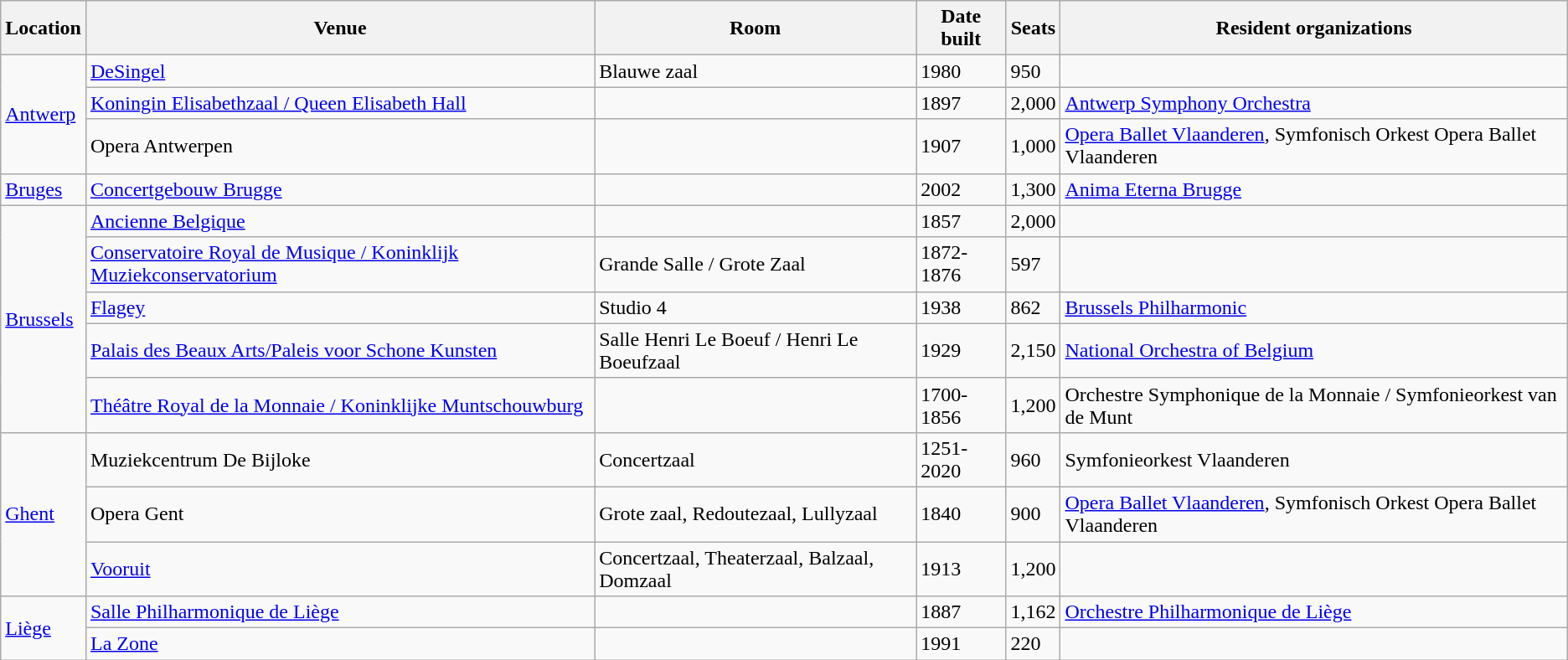<table class="wikitable">
<tr>
<th>Location</th>
<th>Venue</th>
<th>Room</th>
<th>Date built</th>
<th>Seats</th>
<th>Resident organizations</th>
</tr>
<tr>
<td rowspan="3"><a href='#'>Antwerp</a></td>
<td><a href='#'>DeSingel</a></td>
<td>Blauwe zaal</td>
<td>1980</td>
<td>950</td>
<td></td>
</tr>
<tr>
<td><a href='#'>Koningin Elisabethzaal / Queen Elisabeth Hall</a></td>
<td></td>
<td>1897</td>
<td>2,000</td>
<td><a href='#'>Antwerp Symphony Orchestra</a></td>
</tr>
<tr>
<td>Opera Antwerpen</td>
<td></td>
<td>1907</td>
<td>1,000</td>
<td><a href='#'>Opera Ballet Vlaanderen</a>, Symfonisch Orkest Opera Ballet Vlaanderen</td>
</tr>
<tr>
<td><a href='#'>Bruges</a></td>
<td><a href='#'>Concertgebouw Brugge</a></td>
<td></td>
<td>2002</td>
<td>1,300</td>
<td><a href='#'>Anima Eterna Brugge</a></td>
</tr>
<tr>
<td rowspan="5"><a href='#'>Brussels</a></td>
<td><a href='#'>Ancienne Belgique</a></td>
<td></td>
<td>1857</td>
<td>2,000</td>
<td></td>
</tr>
<tr>
<td><a href='#'>Conservatoire Royal de Musique / Koninklijk Muziekconservatorium</a></td>
<td>Grande Salle / Grote Zaal</td>
<td>1872-1876</td>
<td>597</td>
<td></td>
</tr>
<tr>
<td><a href='#'>Flagey</a></td>
<td>Studio 4</td>
<td>1938</td>
<td>862</td>
<td><a href='#'>Brussels Philharmonic</a></td>
</tr>
<tr>
<td><a href='#'>Palais des Beaux Arts/Paleis voor Schone Kunsten</a></td>
<td>Salle Henri Le Boeuf / Henri Le Boeufzaal</td>
<td>1929</td>
<td>2,150</td>
<td><a href='#'>National Orchestra of Belgium</a></td>
</tr>
<tr>
<td><a href='#'>Théâtre Royal de la Monnaie / Koninklijke Muntschouwburg</a></td>
<td></td>
<td>1700-1856</td>
<td>1,200</td>
<td>Orchestre Symphonique de la Monnaie / Symfonieorkest van de Munt</td>
</tr>
<tr>
<td rowspan="3"><a href='#'>Ghent</a></td>
<td>Muziekcentrum De Bijloke</td>
<td>Concertzaal</td>
<td>1251-2020</td>
<td>960</td>
<td>Symfonieorkest Vlaanderen</td>
</tr>
<tr>
<td>Opera Gent</td>
<td>Grote zaal, Redoutezaal, Lullyzaal</td>
<td>1840</td>
<td>900</td>
<td><a href='#'>Opera Ballet Vlaanderen</a>, Symfonisch Orkest Opera Ballet Vlaanderen</td>
</tr>
<tr>
<td><a href='#'>Vooruit</a></td>
<td>Concertzaal, Theaterzaal, Balzaal, Domzaal</td>
<td>1913</td>
<td>1,200</td>
<td></td>
</tr>
<tr>
<td rowspan=2><a href='#'>Liège</a></td>
<td><a href='#'>Salle Philharmonique de Liège</a></td>
<td></td>
<td>1887</td>
<td>1,162</td>
<td><a href='#'>Orchestre Philharmonique de Liège</a></td>
</tr>
<tr>
<td><a href='#'>La Zone</a></td>
<td></td>
<td>1991</td>
<td>220</td>
<td></td>
</tr>
</table>
